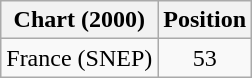<table class="wikitable">
<tr>
<th>Chart (2000)</th>
<th>Position</th>
</tr>
<tr>
<td>France (SNEP)</td>
<td align="center">53</td>
</tr>
</table>
